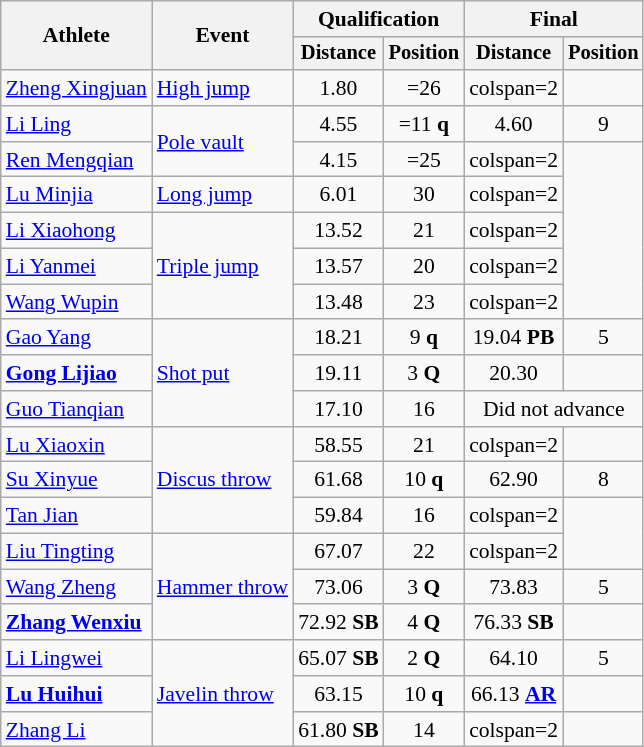<table class=wikitable style="font-size:90%">
<tr>
<th rowspan="2">Athlete</th>
<th rowspan="2">Event</th>
<th colspan="2">Qualification</th>
<th colspan="2">Final</th>
</tr>
<tr style="font-size:95%">
<th>Distance</th>
<th>Position</th>
<th>Distance</th>
<th>Position</th>
</tr>
<tr style=text-align:center>
<td style=text-align:left><a href='#'>Zheng Xingjuan</a></td>
<td style=text-align:left rowspan=1><a href='#'>High jump</a></td>
<td>1.80</td>
<td>=26</td>
<td>colspan=2 </td>
</tr>
<tr style=text-align:center>
<td style=text-align:left><a href='#'>Li Ling</a></td>
<td style=text-align:left rowspan=2><a href='#'>Pole vault</a></td>
<td>4.55</td>
<td>=11 <strong>q</strong></td>
<td>4.60</td>
<td>9</td>
</tr>
<tr style=text-align:center>
<td style=text-align:left><a href='#'>Ren Mengqian</a></td>
<td>4.15</td>
<td>=25</td>
<td>colspan=2 </td>
</tr>
<tr style=text-align:center>
<td style=text-align:left><a href='#'>Lu Minjia</a></td>
<td style=text-align:left rowspan=1><a href='#'>Long jump</a></td>
<td>6.01</td>
<td>30</td>
<td>colspan=2 </td>
</tr>
<tr style=text-align:center>
<td style=text-align:left><a href='#'>Li Xiaohong</a></td>
<td style=text-align:left rowspan=3><a href='#'>Triple jump</a></td>
<td>13.52</td>
<td>21</td>
<td>colspan=2 </td>
</tr>
<tr style=text-align:center>
<td style=text-align:left><a href='#'>Li Yanmei</a></td>
<td>13.57</td>
<td>20</td>
<td>colspan=2 </td>
</tr>
<tr style=text-align:center>
<td style=text-align:left><a href='#'>Wang Wupin</a></td>
<td>13.48</td>
<td>23</td>
<td>colspan=2 </td>
</tr>
<tr style=text-align:center>
<td style=text-align:left><a href='#'>Gao Yang</a></td>
<td style=text-align:left rowspan=3><a href='#'>Shot put</a></td>
<td>18.21</td>
<td>9 <strong>q</strong></td>
<td>19.04 <strong>PB</strong></td>
<td>5</td>
</tr>
<tr style=text-align:center>
<td style=text-align:left><strong><a href='#'>Gong Lijiao</a></strong></td>
<td>19.11</td>
<td>3 <strong>Q</strong></td>
<td>20.30</td>
<td></td>
</tr>
<tr style=text-align:center>
<td style=text-align:left><a href='#'>Guo Tianqian</a></td>
<td>17.10</td>
<td>16</td>
<td colspan=2>Did not advance</td>
</tr>
<tr style=text-align:center>
<td style=text-align:left><a href='#'>Lu Xiaoxin</a></td>
<td style=text-align:left rowspan=3><a href='#'>Discus throw</a></td>
<td>58.55</td>
<td>21</td>
<td>colspan=2 </td>
</tr>
<tr style=text-align:center>
<td style=text-align:left><a href='#'>Su Xinyue</a></td>
<td>61.68</td>
<td>10 <strong>q</strong></td>
<td>62.90</td>
<td>8</td>
</tr>
<tr style=text-align:center>
<td style=text-align:left><a href='#'>Tan Jian</a></td>
<td>59.84</td>
<td>16</td>
<td>colspan=2 </td>
</tr>
<tr style=text-align:center>
<td style=text-align:left><a href='#'>Liu Tingting</a></td>
<td style=text-align:left rowspan=3><a href='#'>Hammer throw</a></td>
<td>67.07</td>
<td>22</td>
<td>colspan=2 </td>
</tr>
<tr style=text-align:center>
<td style=text-align:left><a href='#'>Wang Zheng</a></td>
<td>73.06</td>
<td>3 <strong>Q</strong></td>
<td>73.83</td>
<td>5</td>
</tr>
<tr style=text-align:center>
<td style=text-align:left><strong><a href='#'>Zhang Wenxiu</a></strong></td>
<td>72.92 <strong>SB</strong></td>
<td>4 <strong>Q</strong></td>
<td>76.33 <strong>SB</strong></td>
<td></td>
</tr>
<tr style=text-align:center>
<td style=text-align:left><a href='#'>Li Lingwei</a></td>
<td style=text-align:left rowspan=3><a href='#'>Javelin throw</a></td>
<td>65.07 <strong>SB</strong></td>
<td>2 <strong>Q</strong></td>
<td>64.10</td>
<td>5</td>
</tr>
<tr style=text-align:center>
<td style=text-align:left><strong><a href='#'>Lu Huihui</a></strong></td>
<td>63.15</td>
<td>10 <strong>q</strong></td>
<td>66.13 <strong><a href='#'>AR</a></strong></td>
<td></td>
</tr>
<tr style=text-align:center>
<td style=text-align:left><a href='#'>Zhang Li</a></td>
<td>61.80 <strong>SB</strong></td>
<td>14</td>
<td>colspan=2 </td>
</tr>
</table>
